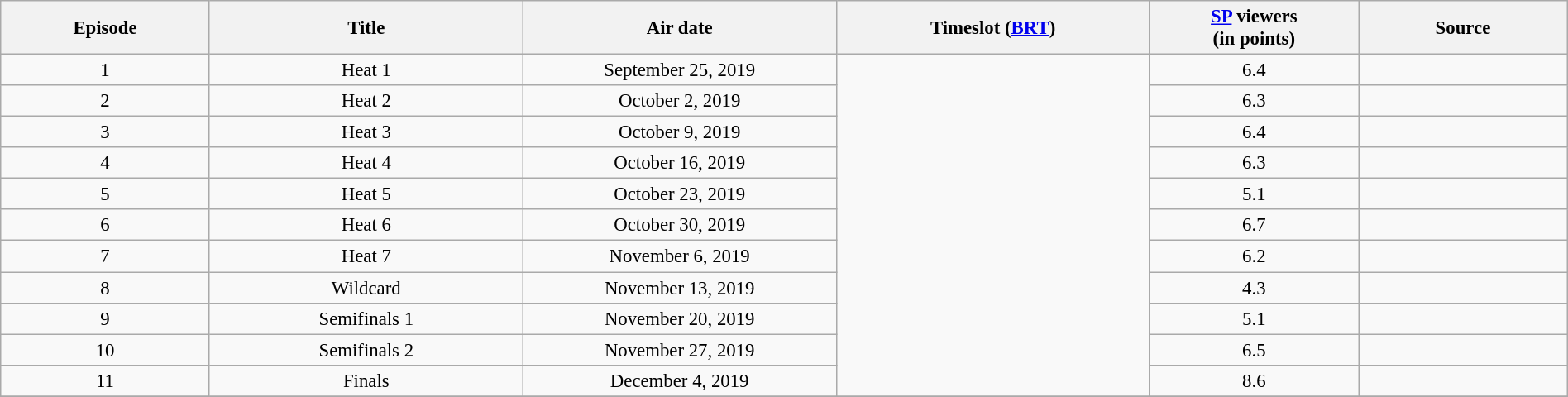<table class="wikitable sortable" style="text-align:center; font-size:95%; width: 100%">
<tr>
<th width="05.0%">Episode</th>
<th width="07.5%">Title</th>
<th width="07.5%">Air date</th>
<th width="07.5%">Timeslot (<a href='#'>BRT</a>)</th>
<th width="05.0%"><a href='#'>SP</a> viewers<br>(in points)</th>
<th width="05.0%">Source</th>
</tr>
<tr>
<td>1</td>
<td>Heat 1</td>
<td>September 25, 2019</td>
<td rowspan=11></td>
<td>6.4</td>
<td></td>
</tr>
<tr>
<td>2</td>
<td>Heat 2</td>
<td>October 2, 2019</td>
<td>6.3</td>
<td></td>
</tr>
<tr>
<td>3</td>
<td>Heat 3</td>
<td>October 9, 2019</td>
<td>6.4</td>
<td></td>
</tr>
<tr>
<td>4</td>
<td>Heat 4</td>
<td>October 16, 2019</td>
<td>6.3</td>
<td></td>
</tr>
<tr>
<td>5</td>
<td>Heat 5</td>
<td>October 23, 2019</td>
<td>5.1</td>
<td></td>
</tr>
<tr>
<td>6</td>
<td>Heat 6</td>
<td>October 30, 2019</td>
<td>6.7</td>
<td></td>
</tr>
<tr>
<td>7</td>
<td>Heat 7</td>
<td>November 6, 2019</td>
<td>6.2</td>
<td></td>
</tr>
<tr>
<td>8</td>
<td>Wildcard</td>
<td>November 13, 2019</td>
<td>4.3</td>
<td></td>
</tr>
<tr>
<td>9</td>
<td>Semifinals 1</td>
<td>November 20, 2019</td>
<td>5.1</td>
<td></td>
</tr>
<tr>
<td>10</td>
<td>Semifinals 2</td>
<td>November 27, 2019</td>
<td>6.5</td>
<td></td>
</tr>
<tr>
<td>11</td>
<td>Finals</td>
<td>December 4, 2019</td>
<td>8.6</td>
<td></td>
</tr>
<tr>
</tr>
</table>
